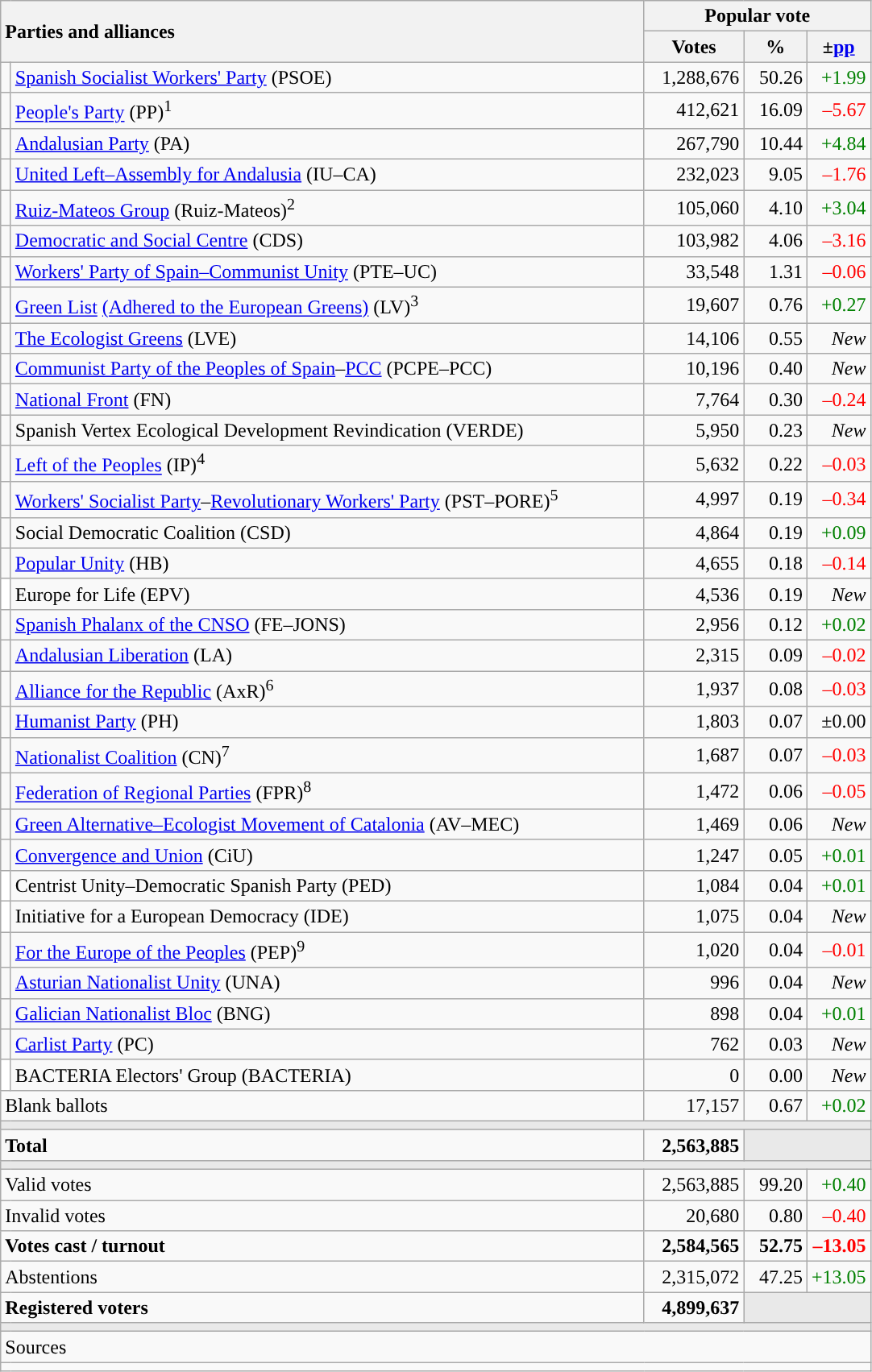<table class="wikitable" style="text-align:right">
<tr>
<th style="text-align:left;" rowspan="2" colspan="2" width="525">Parties and alliances</th>
<th colspan="3">Popular vote</th>
</tr>
<tr>
<th width="75">Votes</th>
<th width="45">%</th>
<th width="45">±<a href='#'>pp</a></th>
</tr>
<tr>
<td width="1" style="color:inherit;background:"></td>
<td align="left"><a href='#'>Spanish Socialist Workers' Party</a> (PSOE)</td>
<td>1,288,676</td>
<td>50.26</td>
<td style="color:green;">+1.99</td>
</tr>
<tr>
<td style="color:inherit;background:"></td>
<td align="left"><a href='#'>People's Party</a> (PP)<sup>1</sup></td>
<td>412,621</td>
<td>16.09</td>
<td style="color:red;">–5.67</td>
</tr>
<tr>
<td style="color:inherit;background:"></td>
<td align="left"><a href='#'>Andalusian Party</a> (PA)</td>
<td>267,790</td>
<td>10.44</td>
<td style="color:green;">+4.84</td>
</tr>
<tr>
<td style="color:inherit;background:"></td>
<td align="left"><a href='#'>United Left–Assembly for Andalusia</a> (IU–CA)</td>
<td>232,023</td>
<td>9.05</td>
<td style="color:red;">–1.76</td>
</tr>
<tr>
<td style="color:inherit;background:"></td>
<td align="left"><a href='#'>Ruiz-Mateos Group</a> (Ruiz-Mateos)<sup>2</sup></td>
<td>105,060</td>
<td>4.10</td>
<td style="color:green;">+3.04</td>
</tr>
<tr>
<td style="color:inherit;background:"></td>
<td align="left"><a href='#'>Democratic and Social Centre</a> (CDS)</td>
<td>103,982</td>
<td>4.06</td>
<td style="color:red;">–3.16</td>
</tr>
<tr>
<td style="color:inherit;background:"></td>
<td align="left"><a href='#'>Workers' Party of Spain–Communist Unity</a> (PTE–UC)</td>
<td>33,548</td>
<td>1.31</td>
<td style="color:red;">–0.06</td>
</tr>
<tr>
<td style="color:inherit;background:"></td>
<td align="left"><a href='#'>Green List</a> <a href='#'>(Adhered to the European Greens)</a> (LV)<sup>3</sup></td>
<td>19,607</td>
<td>0.76</td>
<td style="color:green;">+0.27</td>
</tr>
<tr>
<td style="color:inherit;background:"></td>
<td align="left"><a href='#'>The Ecologist Greens</a> (LVE)</td>
<td>14,106</td>
<td>0.55</td>
<td><em>New</em></td>
</tr>
<tr>
<td style="color:inherit;background:"></td>
<td align="left"><a href='#'>Communist Party of the Peoples of Spain</a>–<a href='#'>PCC</a> (PCPE–PCC)</td>
<td>10,196</td>
<td>0.40</td>
<td><em>New</em></td>
</tr>
<tr>
<td style="color:inherit;background:"></td>
<td align="left"><a href='#'>National Front</a> (FN)</td>
<td>7,764</td>
<td>0.30</td>
<td style="color:red;">–0.24</td>
</tr>
<tr>
<td style="color:inherit;background:"></td>
<td align="left">Spanish Vertex Ecological Development Revindication (VERDE)</td>
<td>5,950</td>
<td>0.23</td>
<td><em>New</em></td>
</tr>
<tr>
<td style="color:inherit;background:"></td>
<td align="left"><a href='#'>Left of the Peoples</a> (IP)<sup>4</sup></td>
<td>5,632</td>
<td>0.22</td>
<td style="color:red;">–0.03</td>
</tr>
<tr>
<td style="color:inherit;background:"></td>
<td align="left"><a href='#'>Workers' Socialist Party</a>–<a href='#'>Revolutionary Workers' Party</a> (PST–PORE)<sup>5</sup></td>
<td>4,997</td>
<td>0.19</td>
<td style="color:red;">–0.34</td>
</tr>
<tr>
<td style="color:inherit;background:"></td>
<td align="left">Social Democratic Coalition (CSD)</td>
<td>4,864</td>
<td>0.19</td>
<td style="color:green;">+0.09</td>
</tr>
<tr>
<td style="color:inherit;background:"></td>
<td align="left"><a href='#'>Popular Unity</a> (HB)</td>
<td>4,655</td>
<td>0.18</td>
<td style="color:red;">–0.14</td>
</tr>
<tr>
<td bgcolor="white"></td>
<td align="left">Europe for Life (EPV)</td>
<td>4,536</td>
<td>0.19</td>
<td><em>New</em></td>
</tr>
<tr>
<td style="color:inherit;background:"></td>
<td align="left"><a href='#'>Spanish Phalanx of the CNSO</a> (FE–JONS)</td>
<td>2,956</td>
<td>0.12</td>
<td style="color:green;">+0.02</td>
</tr>
<tr>
<td style="color:inherit;background:"></td>
<td align="left"><a href='#'>Andalusian Liberation</a> (LA)</td>
<td>2,315</td>
<td>0.09</td>
<td style="color:red;">–0.02</td>
</tr>
<tr>
<td style="color:inherit;background:"></td>
<td align="left"><a href='#'>Alliance for the Republic</a> (AxR)<sup>6</sup></td>
<td>1,937</td>
<td>0.08</td>
<td style="color:red;">–0.03</td>
</tr>
<tr>
<td style="color:inherit;background:"></td>
<td align="left"><a href='#'>Humanist Party</a> (PH)</td>
<td>1,803</td>
<td>0.07</td>
<td>±0.00</td>
</tr>
<tr>
<td style="color:inherit;background:"></td>
<td align="left"><a href='#'>Nationalist Coalition</a> (CN)<sup>7</sup></td>
<td>1,687</td>
<td>0.07</td>
<td style="color:red;">–0.03</td>
</tr>
<tr>
<td style="color:inherit;background:"></td>
<td align="left"><a href='#'>Federation of Regional Parties</a> (FPR)<sup>8</sup></td>
<td>1,472</td>
<td>0.06</td>
<td style="color:red;">–0.05</td>
</tr>
<tr>
<td style="color:inherit;background:"></td>
<td align="left"><a href='#'>Green Alternative–Ecologist Movement of Catalonia</a> (AV–MEC)</td>
<td>1,469</td>
<td>0.06</td>
<td><em>New</em></td>
</tr>
<tr>
<td style="color:inherit;background:"></td>
<td align="left"><a href='#'>Convergence and Union</a> (CiU)</td>
<td>1,247</td>
<td>0.05</td>
<td style="color:green;">+0.01</td>
</tr>
<tr>
<td bgcolor="white"></td>
<td align="left">Centrist Unity–Democratic Spanish Party (PED)</td>
<td>1,084</td>
<td>0.04</td>
<td style="color:green;">+0.01</td>
</tr>
<tr>
<td bgcolor="white"></td>
<td align="left">Initiative for a European Democracy (IDE)</td>
<td>1,075</td>
<td>0.04</td>
<td><em>New</em></td>
</tr>
<tr>
<td style="color:inherit;background:"></td>
<td align="left"><a href='#'>For the Europe of the Peoples</a> (PEP)<sup>9</sup></td>
<td>1,020</td>
<td>0.04</td>
<td style="color:red;">–0.01</td>
</tr>
<tr>
<td style="color:inherit;background:"></td>
<td align="left"><a href='#'>Asturian Nationalist Unity</a> (UNA)</td>
<td>996</td>
<td>0.04</td>
<td><em>New</em></td>
</tr>
<tr>
<td style="color:inherit;background:"></td>
<td align="left"><a href='#'>Galician Nationalist Bloc</a> (BNG)</td>
<td>898</td>
<td>0.04</td>
<td style="color:green;">+0.01</td>
</tr>
<tr>
<td style="color:inherit;background:"></td>
<td align="left"><a href='#'>Carlist Party</a> (PC)</td>
<td>762</td>
<td>0.03</td>
<td><em>New</em></td>
</tr>
<tr>
<td bgcolor="white"></td>
<td align="left">BACTERIA Electors' Group (BACTERIA)</td>
<td>0</td>
<td>0.00</td>
<td><em>New</em></td>
</tr>
<tr>
<td align="left" colspan="2">Blank ballots</td>
<td>17,157</td>
<td>0.67</td>
<td style="color:green;">+0.02</td>
</tr>
<tr>
<td colspan="5" bgcolor="#E9E9E9"></td>
</tr>
<tr style="font-weight:bold;">
<td align="left" colspan="2">Total</td>
<td>2,563,885</td>
<td bgcolor="#E9E9E9" colspan="2"></td>
</tr>
<tr>
<td colspan="5" bgcolor="#E9E9E9"></td>
</tr>
<tr>
<td align="left" colspan="2">Valid votes</td>
<td>2,563,885</td>
<td>99.20</td>
<td style="color:green;">+0.40</td>
</tr>
<tr>
<td align="left" colspan="2">Invalid votes</td>
<td>20,680</td>
<td>0.80</td>
<td style="color:red;">–0.40</td>
</tr>
<tr style="font-weight:bold;">
<td align="left" colspan="2">Votes cast / turnout</td>
<td>2,584,565</td>
<td>52.75</td>
<td style="color:red;">–13.05</td>
</tr>
<tr>
<td align="left" colspan="2">Abstentions</td>
<td>2,315,072</td>
<td>47.25</td>
<td style="color:green;">+13.05</td>
</tr>
<tr style="font-weight:bold;">
<td align="left" colspan="2">Registered voters</td>
<td>4,899,637</td>
<td bgcolor="#E9E9E9" colspan="2"></td>
</tr>
<tr>
<td colspan="5" bgcolor="#E9E9E9"></td>
</tr>
<tr>
<td align="left" colspan="5">Sources</td>
</tr>
<tr>
<td colspan="5" style="text-align:left; max-width:680px;"></td>
</tr>
</table>
